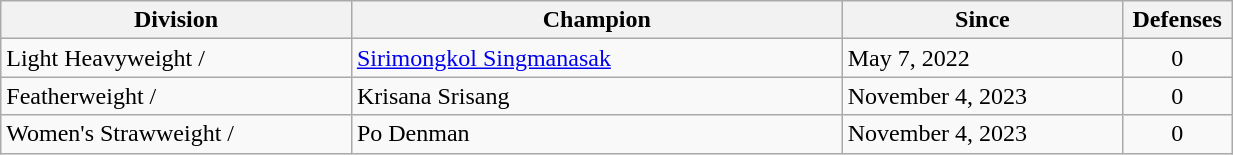<table class="wikitable" width="65%">
<tr>
<th width="25%">Division</th>
<th width="35%">Champion</th>
<th width="20%">Since</th>
<th width="5%">Defenses</th>
</tr>
<tr>
<td>Light Heavyweight / </td>
<td> <a href='#'>Sirimongkol Singmanasak</a></td>
<td>May 7, 2022</td>
<td style="text-align:center;">0</td>
</tr>
<tr>
<td>Featherweight / </td>
<td> Krisana Srisang</td>
<td>November 4, 2023</td>
<td style="text-align:center;">0</td>
</tr>
<tr>
<td>Women's Strawweight / </td>
<td> Po Denman</td>
<td>November 4, 2023</td>
<td style="text-align:center;">0</td>
</tr>
</table>
